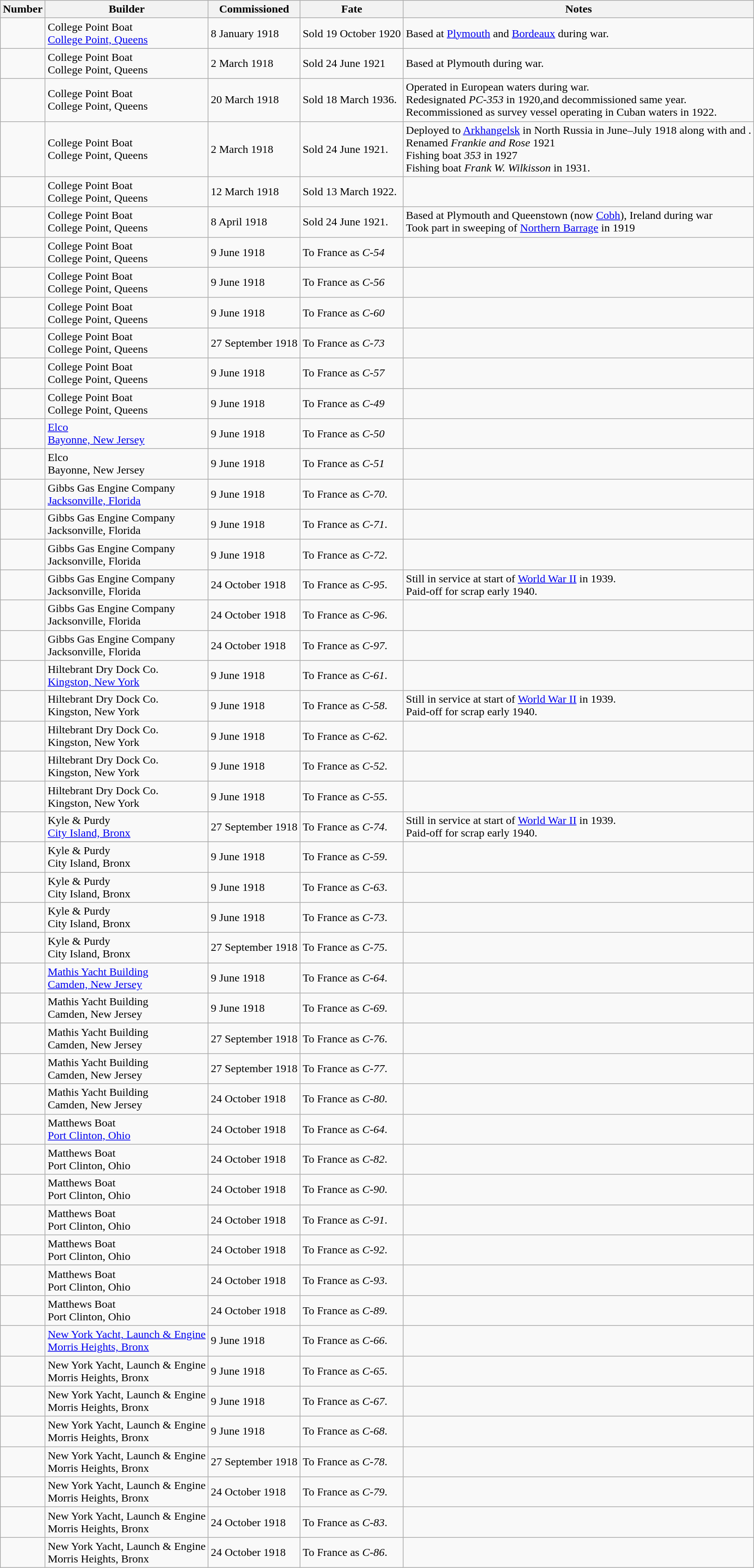<table class="wikitable">
<tr>
<th>Number</th>
<th>Builder</th>
<th>Commissioned</th>
<th>Fate</th>
<th>Notes</th>
</tr>
<tr>
<td></td>
<td>College Point Boat<br><a href='#'>College Point, Queens</a></td>
<td>8 January 1918</td>
<td>Sold 19 October 1920</td>
<td>Based at <a href='#'>Plymouth</a> and <a href='#'>Bordeaux</a> during war.</td>
</tr>
<tr>
<td></td>
<td>College Point Boat<br>College Point, Queens</td>
<td>2 March 1918</td>
<td>Sold 24 June 1921</td>
<td>Based at Plymouth during war.</td>
</tr>
<tr>
<td></td>
<td>College Point Boat<br>College Point, Queens</td>
<td>20 March 1918</td>
<td>Sold 18 March 1936.</td>
<td>Operated in European waters during war.<br>Redesignated <em>PC-353</em> in 1920,and decommissioned same year.<br>Recommissioned as survey vessel operating in Cuban waters in 1922.</td>
</tr>
<tr>
<td></td>
<td>College Point Boat<br>College Point, Queens</td>
<td>2 March 1918</td>
<td>Sold 24 June 1921.</td>
<td>Deployed to <a href='#'>Arkhangelsk</a> in North Russia in June–July 1918 along with  and .<br>Renamed <em>Frankie and Rose</em> 1921<br>Fishing boat <em>353</em> in 1927<br> Fishing boat <em>Frank W. Wilkisson</em> in 1931.</td>
</tr>
<tr>
<td></td>
<td>College Point Boat<br>College Point, Queens</td>
<td>12 March 1918</td>
<td>Sold 13 March 1922.</td>
<td></td>
</tr>
<tr>
<td></td>
<td>College Point Boat<br>College Point, Queens</td>
<td>8 April 1918</td>
<td>Sold 24 June 1921.</td>
<td>Based at Plymouth and Queenstown (now <a href='#'>Cobh</a>), Ireland during war<br> Took part in sweeping of <a href='#'>Northern Barrage</a> in 1919</td>
</tr>
<tr>
<td></td>
<td>College Point Boat<br>College Point, Queens</td>
<td>9 June 1918</td>
<td>To France as <em>C-54</em></td>
<td></td>
</tr>
<tr>
<td></td>
<td>College Point Boat<br>College Point, Queens</td>
<td>9 June 1918</td>
<td>To France as <em>C-56</em></td>
<td></td>
</tr>
<tr>
<td></td>
<td>College Point Boat<br>College Point, Queens</td>
<td>9 June 1918</td>
<td>To France as <em>C-60</em></td>
<td></td>
</tr>
<tr>
<td></td>
<td>College Point Boat<br>College Point, Queens</td>
<td>27 September 1918</td>
<td>To France as <em>C-73</em></td>
<td></td>
</tr>
<tr>
<td></td>
<td>College Point Boat<br>College Point, Queens</td>
<td>9 June 1918</td>
<td>To France as <em>C-57</em></td>
<td></td>
</tr>
<tr>
<td></td>
<td>College Point Boat<br>College Point, Queens</td>
<td>9 June 1918</td>
<td>To France as <em>C-49</em></td>
<td></td>
</tr>
<tr>
<td></td>
<td><a href='#'>Elco</a><br><a href='#'>Bayonne, New Jersey</a></td>
<td>9 June 1918</td>
<td>To France as <em>C-50</em></td>
<td></td>
</tr>
<tr>
<td></td>
<td>Elco<br>Bayonne, New Jersey</td>
<td>9 June 1918</td>
<td>To France as <em>C-51</em></td>
<td></td>
</tr>
<tr>
<td></td>
<td>Gibbs Gas Engine Company<br><a href='#'>Jacksonville, Florida</a></td>
<td>9 June 1918</td>
<td>To France as <em>C-70</em>.</td>
<td></td>
</tr>
<tr>
<td></td>
<td>Gibbs Gas Engine Company<br>Jacksonville, Florida</td>
<td>9 June 1918</td>
<td>To France as <em>C-71</em>.</td>
<td></td>
</tr>
<tr>
<td></td>
<td>Gibbs Gas Engine Company<br>Jacksonville, Florida</td>
<td>9 June 1918</td>
<td>To France as <em>C-72</em>.</td>
<td></td>
</tr>
<tr>
<td></td>
<td>Gibbs Gas Engine Company<br>Jacksonville, Florida</td>
<td>24 October 1918</td>
<td>To France as <em>C-95</em>.</td>
<td>Still in service at start of <a href='#'>World War II</a> in 1939.<br>Paid-off for scrap early 1940.</td>
</tr>
<tr>
<td></td>
<td>Gibbs Gas Engine Company<br>Jacksonville, Florida</td>
<td>24 October 1918</td>
<td>To France as <em>C-96</em>.</td>
<td></td>
</tr>
<tr>
<td></td>
<td>Gibbs Gas Engine Company<br>Jacksonville, Florida</td>
<td>24 October 1918</td>
<td>To France as <em>C-97</em>.</td>
<td></td>
</tr>
<tr>
<td></td>
<td>Hiltebrant Dry Dock Co.<br><a href='#'>Kingston, New York</a></td>
<td>9 June 1918</td>
<td>To France as <em>C-61</em>.</td>
<td></td>
</tr>
<tr>
<td></td>
<td>Hiltebrant Dry Dock Co.<br>Kingston, New York</td>
<td>9 June 1918</td>
<td>To France as <em>C-58</em>.</td>
<td>Still in service at start of <a href='#'>World War II</a> in 1939.<br>Paid-off for scrap early 1940.</td>
</tr>
<tr>
<td></td>
<td>Hiltebrant Dry Dock Co.<br>Kingston, New York</td>
<td>9 June 1918</td>
<td>To France as <em>C-62</em>.</td>
<td></td>
</tr>
<tr>
<td></td>
<td>Hiltebrant Dry Dock Co.<br>Kingston, New York</td>
<td>9 June 1918</td>
<td>To France as <em>C-52</em>.</td>
<td></td>
</tr>
<tr>
<td></td>
<td>Hiltebrant Dry Dock Co.<br>Kingston, New York</td>
<td>9 June 1918</td>
<td>To France as <em>C-55</em>.</td>
<td></td>
</tr>
<tr>
<td></td>
<td>Kyle & Purdy<br><a href='#'>City Island, Bronx</a></td>
<td>27 September 1918</td>
<td>To France as <em>C-74</em>.</td>
<td>Still in service at start of <a href='#'>World War II</a> in 1939.<br>Paid-off for scrap early 1940.</td>
</tr>
<tr>
<td></td>
<td>Kyle & Purdy<br>City Island, Bronx</td>
<td>9 June 1918</td>
<td>To France as <em>C-59</em>.</td>
<td></td>
</tr>
<tr>
<td></td>
<td>Kyle & Purdy<br>City Island, Bronx</td>
<td>9 June 1918</td>
<td>To France as <em>C-63</em>.</td>
<td></td>
</tr>
<tr>
<td></td>
<td>Kyle & Purdy<br>City Island, Bronx</td>
<td>9 June 1918</td>
<td>To France as <em>C-73</em>.</td>
<td></td>
</tr>
<tr>
<td></td>
<td>Kyle & Purdy<br>City Island, Bronx</td>
<td>27 September 1918</td>
<td>To France as <em>C-75</em>.</td>
<td></td>
</tr>
<tr>
<td></td>
<td><a href='#'>Mathis Yacht Building</a><br><a href='#'>Camden, New Jersey</a></td>
<td>9 June 1918</td>
<td>To France as <em>C-64</em>.</td>
<td></td>
</tr>
<tr>
<td></td>
<td>Mathis Yacht Building<br>Camden, New Jersey</td>
<td>9 June 1918</td>
<td>To France as <em>C-69</em>.</td>
<td></td>
</tr>
<tr>
<td></td>
<td>Mathis Yacht Building<br>Camden, New Jersey</td>
<td>27 September 1918</td>
<td>To France as <em>C-76</em>.</td>
<td></td>
</tr>
<tr>
<td></td>
<td>Mathis Yacht Building<br>Camden, New Jersey</td>
<td>27 September 1918</td>
<td>To France as <em>C-77</em>.</td>
<td></td>
</tr>
<tr>
<td></td>
<td>Mathis Yacht Building<br>Camden, New Jersey</td>
<td>24 October 1918</td>
<td>To France as <em>C-80</em>.</td>
<td></td>
</tr>
<tr>
<td></td>
<td>Matthews Boat<br><a href='#'>Port Clinton, Ohio</a></td>
<td>24 October 1918</td>
<td>To France as <em>C-64</em>.</td>
<td></td>
</tr>
<tr>
<td></td>
<td>Matthews Boat<br>Port Clinton, Ohio</td>
<td>24 October 1918</td>
<td>To France as <em>C-82</em>.</td>
<td></td>
</tr>
<tr>
<td></td>
<td>Matthews Boat<br>Port Clinton, Ohio</td>
<td>24 October 1918</td>
<td>To France as <em>C-90</em>.</td>
<td></td>
</tr>
<tr>
<td></td>
<td>Matthews Boat<br>Port Clinton, Ohio</td>
<td>24 October 1918</td>
<td>To France as <em>C-91</em>.</td>
<td></td>
</tr>
<tr>
<td></td>
<td>Matthews Boat<br>Port Clinton, Ohio</td>
<td>24 October 1918</td>
<td>To France as <em>C-92</em>.</td>
<td></td>
</tr>
<tr>
<td></td>
<td>Matthews Boat<br>Port Clinton, Ohio</td>
<td>24 October 1918</td>
<td>To France as <em>C-93</em>.</td>
<td></td>
</tr>
<tr>
<td></td>
<td>Matthews Boat<br>Port Clinton, Ohio</td>
<td>24 October 1918</td>
<td>To France as <em>C-89</em>.</td>
<td></td>
</tr>
<tr>
<td></td>
<td><a href='#'>New York Yacht, Launch & Engine</a><br><a href='#'>Morris Heights, Bronx</a></td>
<td>9 June 1918</td>
<td>To France as <em>C-66</em>.</td>
<td></td>
</tr>
<tr>
<td></td>
<td>New York Yacht, Launch & Engine<br>Morris Heights, Bronx</td>
<td>9 June 1918</td>
<td>To France as <em>C-65</em>.</td>
<td></td>
</tr>
<tr>
<td></td>
<td>New York Yacht, Launch & Engine<br>Morris Heights, Bronx</td>
<td>9 June 1918</td>
<td>To France as <em>C-67</em>.</td>
<td></td>
</tr>
<tr>
<td></td>
<td>New York Yacht, Launch & Engine<br>Morris Heights, Bronx</td>
<td>9 June 1918</td>
<td>To France as <em>C-68</em>.</td>
<td></td>
</tr>
<tr>
<td></td>
<td>New York Yacht, Launch & Engine<br>Morris Heights, Bronx</td>
<td>27 September 1918</td>
<td>To France as <em>C-78</em>.</td>
<td></td>
</tr>
<tr>
<td></td>
<td>New York Yacht, Launch & Engine<br>Morris Heights, Bronx</td>
<td>24 October 1918</td>
<td>To France as <em>C-79</em>.</td>
<td></td>
</tr>
<tr>
<td></td>
<td>New York Yacht, Launch & Engine<br>Morris Heights, Bronx</td>
<td>24 October 1918</td>
<td>To France as <em>C-83</em>.</td>
<td></td>
</tr>
<tr>
<td></td>
<td>New York Yacht, Launch & Engine<br>Morris Heights, Bronx</td>
<td>24 October 1918</td>
<td>To France as <em>C-86</em>.</td>
<td></td>
</tr>
</table>
